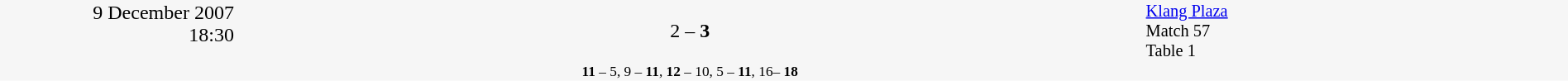<table style="width:100%; background:#f6f6f6;" cellspacing="0">
<tr>
<td rowspan="2" width="15%" style="text-align:right; vertical-align:top;">9 December 2007<br>18:30<br></td>
<td width="25%" style="text-align:right"></td>
<td width="8%" style="text-align:center">2 – <strong>3</strong></td>
<td width="25%"><strong></strong></td>
<td width="27%" style="font-size:85%; vertical-align:top;"><a href='#'>Klang Plaza</a><br>Match 57<br>Table 1</td>
</tr>
<tr width="58%" style="font-size:85%;vertical-align:top;"|>
<td colspan="3" style="font-size:85%; text-align:center; vertical-align:top;"><strong>11</strong> – 5, 9 – <strong>11</strong>, <strong>12</strong> – 10, 5 – <strong>11</strong>, 16– <strong>18</strong></td>
</tr>
</table>
